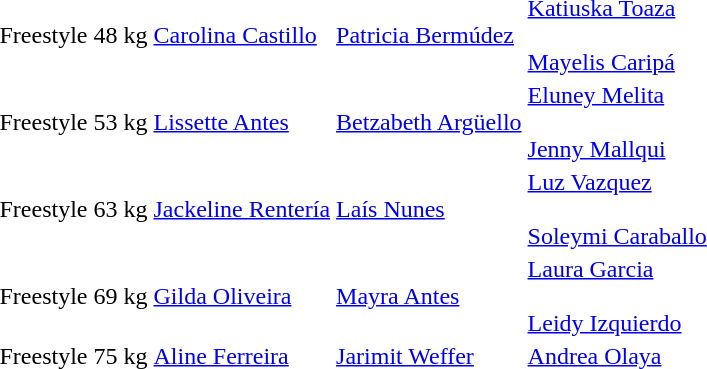<table>
<tr>
<td>Freestyle 48 kg</td>
<td><a href='#'>Carolina Castillo</a><br></td>
<td><a href='#'>Patricia Bermúdez</a><br></td>
<td><a href='#'>Katiuska Toaza</a><br><br><a href='#'>Mayelis Caripá</a><br></td>
</tr>
<tr>
<td>Freestyle 53 kg</td>
<td><a href='#'>Lissette Antes</a><br></td>
<td><a href='#'>Betzabeth Argüello</a><br></td>
<td><a href='#'>Eluney Melita</a><br><br><a href='#'>Jenny Mallqui</a><br></td>
</tr>
<tr>
<td>Freestyle 63 kg</td>
<td><a href='#'>Jackeline Rentería</a><br></td>
<td><a href='#'>Laís Nunes</a><br></td>
<td><a href='#'>Luz Vazquez</a><br><br><a href='#'>Soleymi Caraballo</a><br></td>
</tr>
<tr>
<td>Freestyle 69 kg</td>
<td><a href='#'>Gilda Oliveira</a><br></td>
<td><a href='#'>Mayra Antes</a><br></td>
<td><a href='#'>Laura Garcia</a><br><br><a href='#'>Leidy Izquierdo</a><br></td>
</tr>
<tr>
<td>Freestyle 75 kg</td>
<td><a href='#'>Aline Ferreira</a><br></td>
<td><a href='#'>Jarimit Weffer</a><br></td>
<td><a href='#'>Andrea Olaya</a><br></td>
</tr>
</table>
